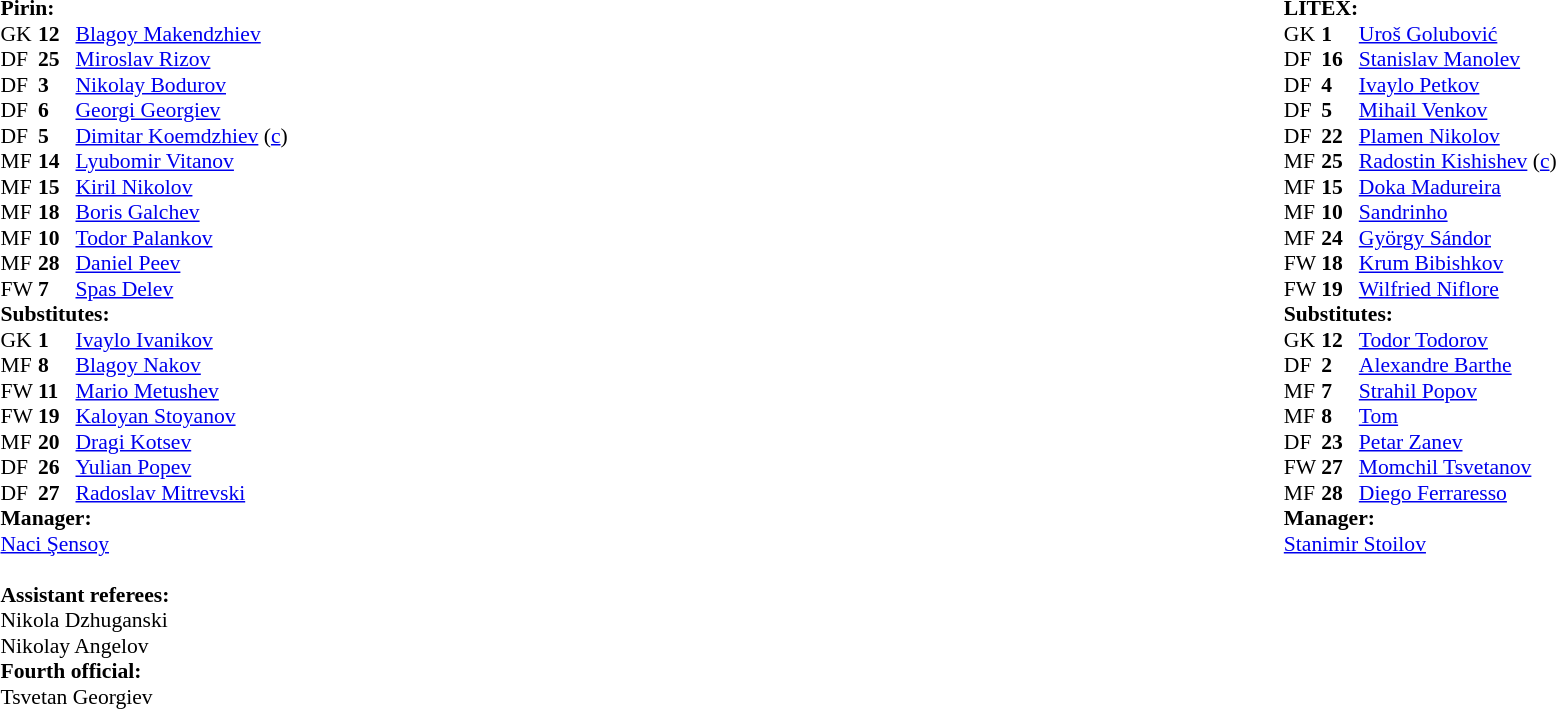<table width="100%">
<tr>
<td valign="top" width="50%"><br><table style="font-size: 90%" cellspacing="0" cellpadding="0">
<tr>
<td colspan="4"><strong>Pirin:</strong></td>
</tr>
<tr>
<th width=25></th>
<th width=25></th>
</tr>
<tr>
<td>GK</td>
<td><strong>12</strong></td>
<td> <a href='#'>Blagoy Makendzhiev</a></td>
</tr>
<tr>
<td>DF</td>
<td><strong>25</strong></td>
<td> <a href='#'>Miroslav Rizov</a></td>
</tr>
<tr>
<td>DF</td>
<td><strong>3</strong></td>
<td> <a href='#'>Nikolay Bodurov</a> </td>
</tr>
<tr>
<td>DF</td>
<td><strong>6</strong></td>
<td> <a href='#'>Georgi Georgiev</a></td>
</tr>
<tr>
<td>DF</td>
<td><strong>5</strong></td>
<td> <a href='#'>Dimitar Koemdzhiev</a> (<a href='#'>c</a>)</td>
</tr>
<tr>
<td>MF</td>
<td><strong>14</strong></td>
<td> <a href='#'>Lyubomir Vitanov</a>  </td>
</tr>
<tr>
<td>MF</td>
<td><strong>15</strong></td>
<td> <a href='#'>Kiril Nikolov</a> </td>
</tr>
<tr>
<td>MF</td>
<td><strong>18</strong></td>
<td> <a href='#'>Boris Galchev</a></td>
</tr>
<tr>
<td>MF</td>
<td><strong>10</strong></td>
<td> <a href='#'>Todor Palankov</a> </td>
</tr>
<tr>
<td>MF</td>
<td><strong>28</strong></td>
<td> <a href='#'>Daniel Peev</a></td>
</tr>
<tr>
<td>FW</td>
<td><strong>7</strong></td>
<td> <a href='#'>Spas Delev</a></td>
</tr>
<tr>
<td colspan=3><strong>Substitutes:</strong></td>
</tr>
<tr>
<td>GK</td>
<td><strong>1</strong></td>
<td> <a href='#'>Ivaylo Ivanikov</a></td>
</tr>
<tr>
<td>MF</td>
<td><strong>8</strong></td>
<td> <a href='#'>Blagoy Nakov</a> </td>
</tr>
<tr>
<td>FW</td>
<td><strong>11</strong></td>
<td> <a href='#'>Mario Metushev</a></td>
</tr>
<tr>
<td>FW</td>
<td><strong>19</strong></td>
<td> <a href='#'>Kaloyan Stoyanov</a> </td>
</tr>
<tr>
<td>MF</td>
<td><strong>20</strong></td>
<td> <a href='#'>Dragi Kotsev</a> </td>
</tr>
<tr>
<td>DF</td>
<td><strong>26</strong></td>
<td> <a href='#'>Yulian Popev</a></td>
</tr>
<tr>
<td>DF</td>
<td><strong>27</strong></td>
<td> <a href='#'>Radoslav Mitrevski</a></td>
</tr>
<tr>
<td colspan=3><strong>Manager:</strong></td>
</tr>
<tr>
<td colspan=4> <a href='#'>Naci Şensoy</a><br><br><strong>Assistant referees:</strong><br> Nikola Dzhuganski<br> Nikolay Angelov
<br><strong>Fourth official:</strong><br> Tsvetan Georgiev</td>
</tr>
</table>
</td>
<td></td>
<td valign="top"></td>
<td valign="top" width="50%"><br><table style="font-size: 90%" cellspacing="0" cellpadding="0" align=center>
<tr>
<td colspan="4"><strong>LITEX:</strong></td>
</tr>
<tr>
<th width=25></th>
<th width=25></th>
</tr>
<tr>
<td>GK</td>
<td><strong>1</strong></td>
<td> <a href='#'>Uroš Golubović</a></td>
</tr>
<tr>
<td>DF</td>
<td><strong>16</strong></td>
<td> <a href='#'>Stanislav Manolev</a></td>
</tr>
<tr>
<td>DF</td>
<td><strong>4</strong></td>
<td> <a href='#'>Ivaylo Petkov</a></td>
</tr>
<tr>
<td>DF</td>
<td><strong>5</strong></td>
<td> <a href='#'>Mihail Venkov</a></td>
</tr>
<tr>
<td>DF</td>
<td><strong>22</strong></td>
<td> <a href='#'>Plamen Nikolov</a> </td>
</tr>
<tr>
<td>MF</td>
<td><strong>25</strong></td>
<td> <a href='#'>Radostin Kishishev</a> (<a href='#'>c</a>) </td>
</tr>
<tr>
<td>MF</td>
<td><strong>15</strong></td>
<td> <a href='#'>Doka Madureira</a></td>
</tr>
<tr>
<td>MF</td>
<td><strong>10</strong></td>
<td> <a href='#'>Sandrinho</a></td>
</tr>
<tr>
<td>MF</td>
<td><strong>24</strong></td>
<td> <a href='#'>György Sándor</a> </td>
</tr>
<tr>
<td>FW</td>
<td><strong>18</strong></td>
<td> <a href='#'>Krum Bibishkov</a> </td>
</tr>
<tr>
<td>FW</td>
<td><strong>19</strong></td>
<td> <a href='#'>Wilfried Niflore</a> </td>
</tr>
<tr>
<td colspan=3><strong>Substitutes:</strong></td>
</tr>
<tr>
<td>GK</td>
<td><strong>12</strong></td>
<td> <a href='#'>Todor Todorov</a></td>
</tr>
<tr>
<td>DF</td>
<td><strong>2</strong></td>
<td> <a href='#'>Alexandre Barthe</a> </td>
</tr>
<tr>
<td>MF</td>
<td><strong>7</strong></td>
<td> <a href='#'>Strahil Popov</a></td>
</tr>
<tr>
<td>MF</td>
<td><strong>8</strong></td>
<td> <a href='#'>Tom</a> </td>
</tr>
<tr>
<td>DF</td>
<td><strong>23</strong></td>
<td> <a href='#'>Petar Zanev</a></td>
</tr>
<tr>
<td>FW</td>
<td><strong>27</strong></td>
<td> <a href='#'>Momchil Tsvetanov</a> </td>
</tr>
<tr>
<td>MF</td>
<td><strong>28</strong></td>
<td> <a href='#'>Diego Ferraresso</a></td>
</tr>
<tr>
<td colspan=3><strong>Manager:</strong></td>
</tr>
<tr>
<td colspan=4> <a href='#'>Stanimir Stoilov</a></td>
</tr>
<tr>
</tr>
</table>
</td>
</tr>
</table>
